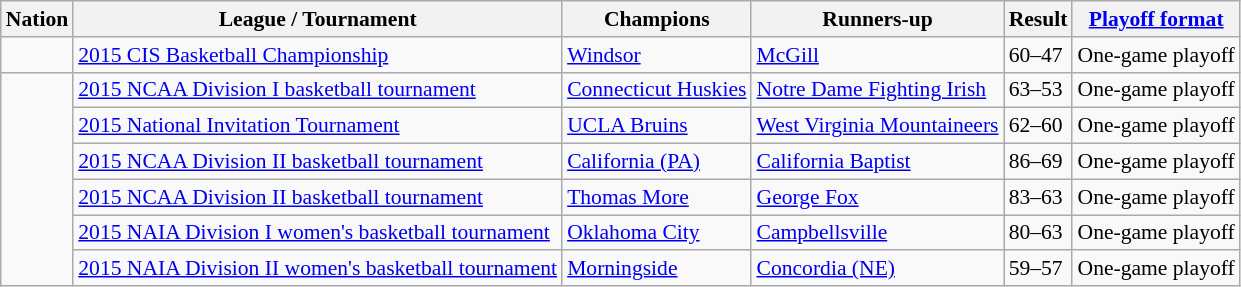<table class="wikitable" style="font-size:90%;">
<tr>
<th>Nation</th>
<th>League / Tournament</th>
<th>Champions</th>
<th>Runners-up</th>
<th>Result</th>
<th><a href='#'>Playoff format</a></th>
</tr>
<tr>
<td></td>
<td><a href='#'>2015 CIS Basketball Championship</a></td>
<td><a href='#'>Windsor</a></td>
<td><a href='#'>McGill</a></td>
<td>60–47</td>
<td>One-game playoff</td>
</tr>
<tr>
<td rowspan=6></td>
<td><a href='#'>2015 NCAA Division I basketball tournament</a></td>
<td><a href='#'>Connecticut Huskies</a></td>
<td><a href='#'>Notre Dame Fighting Irish</a></td>
<td>63–53</td>
<td>One-game playoff</td>
</tr>
<tr>
<td><a href='#'>2015 National Invitation Tournament</a></td>
<td><a href='#'>UCLA Bruins</a></td>
<td><a href='#'>West Virginia Mountaineers</a></td>
<td>62–60</td>
<td>One-game playoff</td>
</tr>
<tr>
<td><a href='#'>2015 NCAA Division II basketball tournament</a></td>
<td><a href='#'>California (PA)</a></td>
<td><a href='#'>California Baptist</a></td>
<td>86–69</td>
<td>One-game playoff</td>
</tr>
<tr>
<td><a href='#'>2015 NCAA Division II basketball tournament</a></td>
<td><a href='#'>Thomas More</a></td>
<td><a href='#'>George Fox</a></td>
<td>83–63</td>
<td>One-game playoff</td>
</tr>
<tr>
<td><a href='#'>2015 NAIA Division I women's basketball tournament</a></td>
<td><a href='#'>Oklahoma City</a></td>
<td><a href='#'>Campbellsville</a></td>
<td>80–63</td>
<td>One-game playoff</td>
</tr>
<tr>
<td><a href='#'>2015 NAIA Division II women's basketball tournament</a></td>
<td><a href='#'>Morningside</a></td>
<td><a href='#'>Concordia (NE)</a></td>
<td>59–57</td>
<td>One-game playoff</td>
</tr>
</table>
